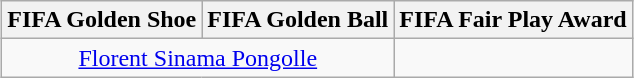<table class="wikitable" style="margin: 0 auto;">
<tr>
<th><strong>FIFA Golden Shoe</strong></th>
<th><strong>FIFA Golden Ball</strong></th>
<th><strong>FIFA Fair Play Award</strong></th>
</tr>
<tr>
<td colspan="2" align="center"> <a href='#'>Florent Sinama Pongolle</a></td>
<td align=center></td>
</tr>
</table>
